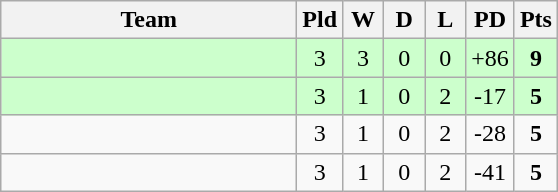<table class="wikitable" style="text-align:center;">
<tr>
<th width="190">Team</th>
<th width="20" abbr="Played">Pld</th>
<th width="20" abbr="Won">W</th>
<th width="20" abbr="Drawn">D</th>
<th width="20" abbr="Lost">L</th>
<th width="25" abbr="Points difference">PD</th>
<th width="20" abbr="Points">Pts</th>
</tr>
<tr style="background:#ccffcc">
<td align="left"></td>
<td>3</td>
<td>3</td>
<td>0</td>
<td>0</td>
<td>+86</td>
<td><strong>9</strong></td>
</tr>
<tr style="background:#ccffcc">
<td align="left"></td>
<td>3</td>
<td>1</td>
<td>0</td>
<td>2</td>
<td>-17</td>
<td><strong>5</strong></td>
</tr>
<tr>
<td align="left"></td>
<td>3</td>
<td>1</td>
<td>0</td>
<td>2</td>
<td>-28</td>
<td><strong>5</strong></td>
</tr>
<tr>
<td align="left"></td>
<td>3</td>
<td>1</td>
<td>0</td>
<td>2</td>
<td>-41</td>
<td><strong>5</strong></td>
</tr>
</table>
